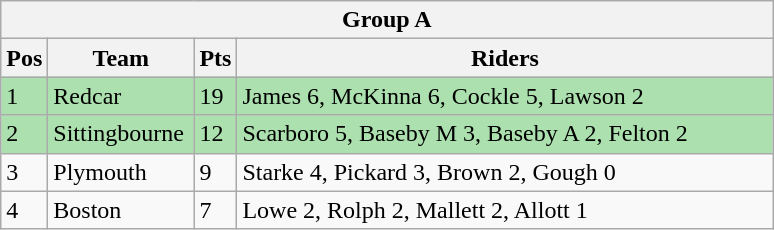<table class="wikitable">
<tr>
<th colspan="4">Group A</th>
</tr>
<tr>
<th width=20>Pos</th>
<th width=90>Team</th>
<th width=20>Pts</th>
<th width=350>Riders</th>
</tr>
<tr style="background:#ACE1AF;">
<td>1</td>
<td align=left>Redcar</td>
<td>19</td>
<td>James 6, McKinna 6, Cockle 5, Lawson 2</td>
</tr>
<tr style="background:#ACE1AF;">
<td>2</td>
<td align=left>Sittingbourne</td>
<td>12</td>
<td>Scarboro 5, Baseby M 3, Baseby A 2, Felton 2</td>
</tr>
<tr>
<td>3</td>
<td align=left>Plymouth</td>
<td>9</td>
<td>Starke 4, Pickard 3, Brown 2, Gough 0</td>
</tr>
<tr>
<td>4</td>
<td align=left>Boston</td>
<td>7</td>
<td>Lowe 2, Rolph 2, Mallett 2, Allott 1</td>
</tr>
</table>
